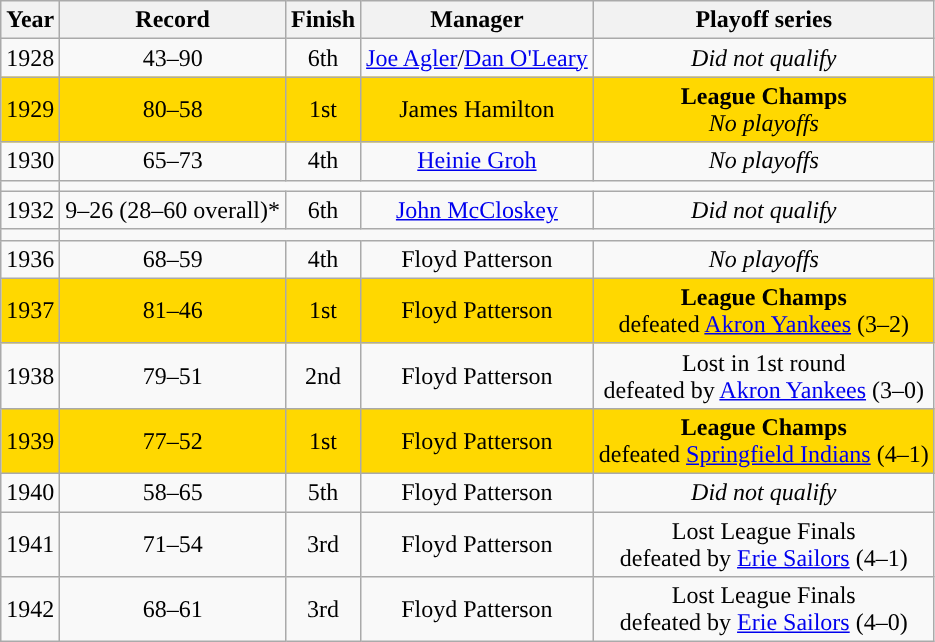<table class="wikitable" style="text-align:center">
<tr>
<th>Year</th>
<th>Record</th>
<th>Finish</th>
<th>Manager</th>
<th>Playoff series</th>
</tr>
<tr>
<td>1928</td>
<td>43–90</td>
<td>6th</td>
<td><a href='#'>Joe Agler</a>/<a href='#'>Dan O'Leary</a></td>
<td><em>Did not qualify</em></td>
</tr>
<tr bgcolor="#FFD800">
<td>1929</td>
<td>80–58</td>
<td>1st</td>
<td>James Hamilton</td>
<td><strong>League Champs</strong><br><em>No playoffs</em></td>
</tr>
<tr>
<td>1930</td>
<td>65–73</td>
<td>4th</td>
<td><a href='#'>Heinie Groh</a></td>
<td><em>No playoffs</em></td>
</tr>
<tr>
<td></td>
</tr>
<tr>
<td>1932</td>
<td>9–26 (28–60 overall)*</td>
<td>6th</td>
<td><a href='#'>John McCloskey</a></td>
<td><em>Did not qualify</em></td>
</tr>
<tr>
<td></td>
</tr>
<tr>
<td>1936</td>
<td>68–59</td>
<td>4th</td>
<td>Floyd Patterson</td>
<td><em>No playoffs</em></td>
</tr>
<tr bgcolor="#FFD800">
<td>1937</td>
<td>81–46</td>
<td>1st</td>
<td>Floyd Patterson</td>
<td><strong>League Champs</strong> <br> defeated <a href='#'>Akron Yankees</a> (3–2)</td>
</tr>
<tr>
<td>1938</td>
<td>79–51</td>
<td>2nd</td>
<td>Floyd Patterson</td>
<td>Lost in 1st round<br> defeated by <a href='#'>Akron Yankees</a> (3–0)</td>
</tr>
<tr bgcolor="#FFD800">
<td>1939</td>
<td>77–52</td>
<td>1st</td>
<td>Floyd Patterson</td>
<td><strong>League Champs</strong> <br> defeated <a href='#'>Springfield Indians</a> (4–1)</td>
</tr>
<tr>
<td>1940</td>
<td>58–65</td>
<td>5th</td>
<td>Floyd Patterson</td>
<td><em>Did not qualify</em></td>
</tr>
<tr>
<td>1941</td>
<td>71–54</td>
<td>3rd</td>
<td>Floyd Patterson</td>
<td>Lost League Finals <br>defeated by <a href='#'>Erie Sailors</a> (4–1)</td>
</tr>
<tr>
<td>1942</td>
<td>68–61</td>
<td>3rd</td>
<td>Floyd Patterson</td>
<td>Lost League Finals <br>defeated by <a href='#'>Erie Sailors</a> (4–0)</td>
</tr>
</table>
